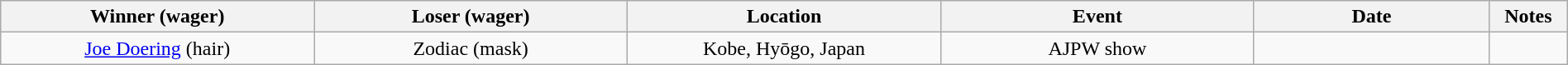<table class="wikitable sortable" width=100%  style="text-align: center">
<tr>
<th width=20% scope="col">Winner (wager)</th>
<th width=20% scope="col">Loser (wager)</th>
<th width=20% scope="col">Location</th>
<th width=20% scope="col">Event</th>
<th width=15% scope="col">Date</th>
<th class="unsortable" width=5% scope="col">Notes</th>
</tr>
<tr>
<td><a href='#'>Joe Doering</a> (hair)</td>
<td>Zodiac (mask)</td>
<td>Kobe, Hyōgo, Japan</td>
<td>AJPW show</td>
<td></td>
<td></td>
</tr>
</table>
